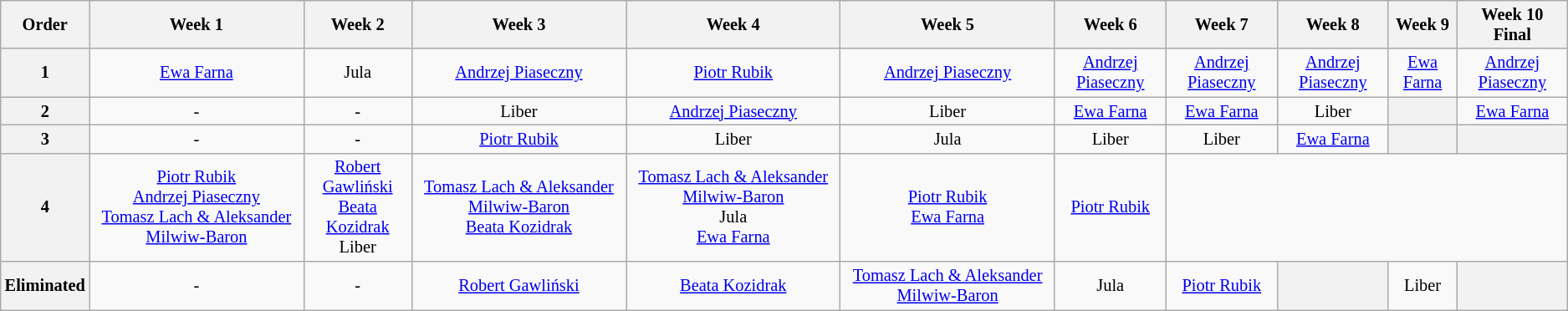<table class="wikitable" style="font-size:85%; text-align:center">
<tr>
<th>Order</th>
<th>Week 1</th>
<th>Week 2</th>
<th>Week 3</th>
<th>Week 4</th>
<th>Week 5</th>
<th>Week 6</th>
<th>Week 7</th>
<th>Week 8</th>
<th>Week 9</th>
<th>Week 10<br>Final</th>
</tr>
<tr>
<th>1</th>
<td><a href='#'>Ewa Farna</a></td>
<td>Jula</td>
<td><a href='#'>Andrzej Piaseczny</a></td>
<td><a href='#'>Piotr Rubik</a></td>
<td><a href='#'>Andrzej Piaseczny</a></td>
<td><a href='#'>Andrzej Piaseczny</a></td>
<td><a href='#'>Andrzej Piaseczny</a></td>
<td><a href='#'>Andrzej Piaseczny</a></td>
<td><a href='#'>Ewa Farna</a></td>
<td><a href='#'>Andrzej Piaseczny</a></td>
</tr>
<tr>
<th>2</th>
<td>-</td>
<td>-</td>
<td>Liber</td>
<td><a href='#'>Andrzej Piaseczny</a></td>
<td>Liber</td>
<td><a href='#'>Ewa Farna</a></td>
<td><a href='#'>Ewa Farna</a></td>
<td>Liber</td>
<th></th>
<td><a href='#'>Ewa Farna</a></td>
</tr>
<tr>
<th>3</th>
<td>-</td>
<td>-</td>
<td><a href='#'>Piotr Rubik</a></td>
<td>Liber</td>
<td>Jula</td>
<td>Liber</td>
<td>Liber</td>
<td><a href='#'>Ewa Farna</a></td>
<th></th>
<th></th>
</tr>
<tr>
<th>4</th>
<td><a href='#'>Piotr Rubik</a><br><a href='#'>Andrzej Piaseczny</a><br><a href='#'>Tomasz Lach & Aleksander Milwiw-Baron</a></td>
<td><a href='#'>Robert Gawliński</a><br><a href='#'>Beata Kozidrak</a><br>Liber</td>
<td><a href='#'>Tomasz Lach & Aleksander Milwiw-Baron</a><br><a href='#'>Beata Kozidrak</a></td>
<td><a href='#'>Tomasz Lach & Aleksander Milwiw-Baron</a><br>Jula<br><a href='#'>Ewa Farna</a></td>
<td><a href='#'>Piotr Rubik</a><br><a href='#'>Ewa Farna</a></td>
<td><a href='#'>Piotr Rubik</a></td>
</tr>
<tr>
<th>Eliminated</th>
<td>-</td>
<td>-</td>
<td><a href='#'>Robert Gawliński</a></td>
<td><a href='#'>Beata Kozidrak</a></td>
<td><a href='#'>Tomasz Lach & Aleksander Milwiw-Baron</a></td>
<td>Jula</td>
<td><a href='#'>Piotr Rubik</a></td>
<th></th>
<td>Liber</td>
<th></th>
</tr>
</table>
